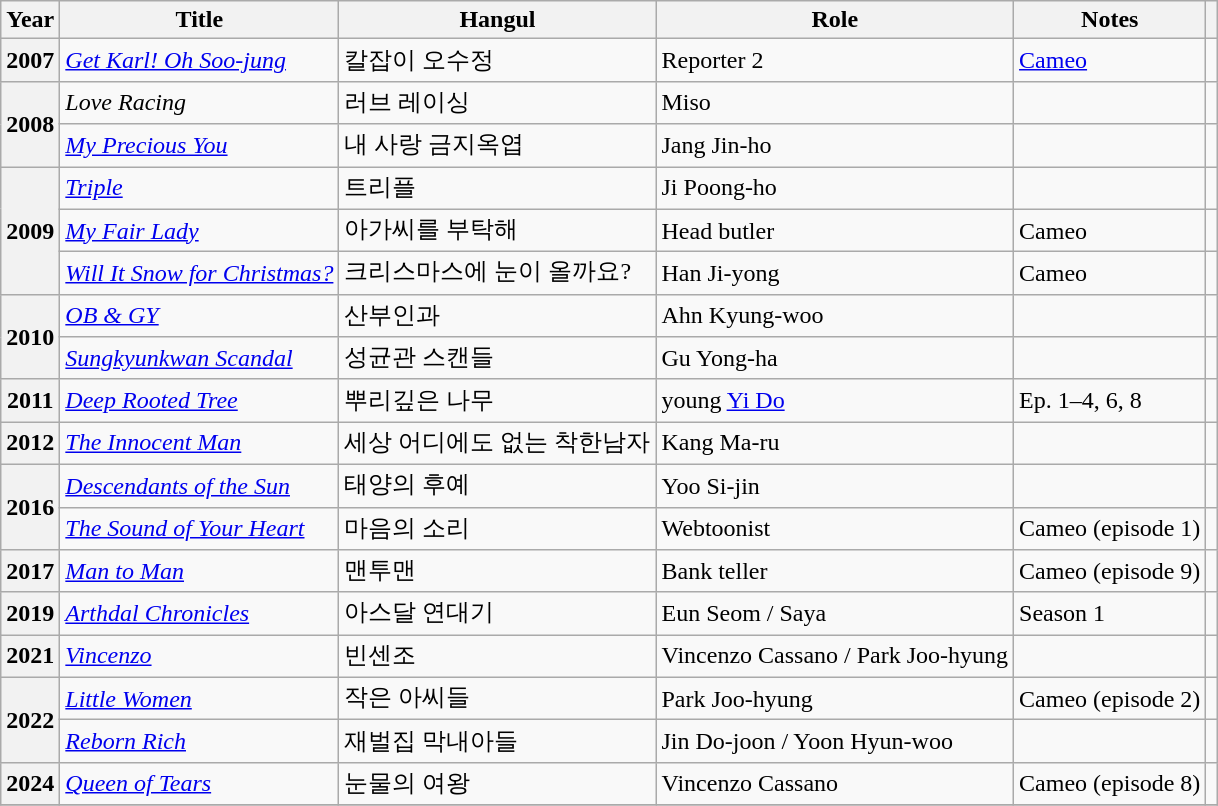<table class="wikitable plainrowheaders sortable">
<tr>
<th scope="col">Year</th>
<th scope="col">Title</th>
<th>Hangul</th>
<th scope="col">Role</th>
<th scope="col" class="unsortable">Notes</th>
<th class="unsortable"></th>
</tr>
<tr>
<th scope="row">2007</th>
<td><em><a href='#'>Get Karl! Oh Soo-jung</a></em></td>
<td>칼잡이 오수정</td>
<td>Reporter 2</td>
<td><a href='#'>Cameo</a></td>
<td></td>
</tr>
<tr>
<th scope="row" rowspan="2">2008</th>
<td><em>Love Racing</em></td>
<td>러브 레이싱</td>
<td>Miso</td>
<td></td>
<td></td>
</tr>
<tr>
<td><em><a href='#'>My Precious You</a></em></td>
<td>내 사랑 금지옥엽</td>
<td>Jang Jin-ho</td>
<td></td>
<td></td>
</tr>
<tr>
<th scope="row" rowspan="3">2009</th>
<td><em><a href='#'>Triple</a></em></td>
<td>트리플</td>
<td>Ji Poong-ho</td>
<td></td>
<td></td>
</tr>
<tr>
<td><em><a href='#'>My Fair Lady</a></em></td>
<td>아가씨를 부탁해</td>
<td>Head butler</td>
<td>Cameo</td>
<td></td>
</tr>
<tr>
<td><em><a href='#'>Will It Snow for Christmas?</a></em></td>
<td>크리스마스에 눈이 올까요?</td>
<td>Han Ji-yong</td>
<td>Cameo</td>
<td></td>
</tr>
<tr>
<th scope="row" rowspan="2">2010</th>
<td><em><a href='#'>OB & GY</a></em></td>
<td>산부인과</td>
<td>Ahn Kyung-woo</td>
<td></td>
<td></td>
</tr>
<tr>
<td><em><a href='#'>Sungkyunkwan Scandal</a></em></td>
<td>성균관 스캔들</td>
<td>Gu Yong-ha</td>
<td></td>
<td></td>
</tr>
<tr>
<th scope="row">2011</th>
<td><em><a href='#'>Deep Rooted Tree</a></em></td>
<td>뿌리깊은 나무</td>
<td>young <a href='#'>Yi Do</a></td>
<td>Ep. 1–4, 6, 8</td>
<td></td>
</tr>
<tr>
<th scope="row">2012</th>
<td><em><a href='#'>The Innocent Man</a></em></td>
<td>세상 어디에도 없는 착한남자</td>
<td>Kang Ma-ru</td>
<td></td>
<td></td>
</tr>
<tr>
<th scope="row" rowspan="2">2016</th>
<td><em><a href='#'>Descendants of the Sun</a></em></td>
<td>태양의 후예</td>
<td>Yoo Si-jin</td>
<td></td>
<td></td>
</tr>
<tr>
<td><em><a href='#'>The Sound of Your Heart</a></em></td>
<td>마음의 소리</td>
<td>Webtoonist</td>
<td>Cameo (episode 1)</td>
<td></td>
</tr>
<tr>
<th scope="row">2017</th>
<td><em><a href='#'>Man to Man</a></em></td>
<td>맨투맨</td>
<td>Bank teller</td>
<td>Cameo (episode 9)</td>
<td></td>
</tr>
<tr>
<th scope="row">2019</th>
<td><em><a href='#'>Arthdal Chronicles</a></em></td>
<td>아스달 연대기</td>
<td>Eun Seom / Saya</td>
<td>Season 1</td>
<td></td>
</tr>
<tr>
<th scope="row">2021</th>
<td><em><a href='#'>Vincenzo</a></em></td>
<td>빈센조</td>
<td>Vincenzo Cassano / Park Joo-hyung</td>
<td></td>
<td></td>
</tr>
<tr>
<th scope="row" rowspan="2">2022</th>
<td><em><a href='#'>Little Women</a></em></td>
<td>작은 아씨들</td>
<td>Park Joo-hyung</td>
<td>Cameo (episode 2)</td>
<td></td>
</tr>
<tr>
<td><em><a href='#'>Reborn Rich</a></em></td>
<td>재벌집 막내아들</td>
<td>Jin Do-joon / Yoon Hyun-woo</td>
<td></td>
<td></td>
</tr>
<tr>
<th scope="row">2024</th>
<td><em><a href='#'>Queen of Tears</a></em></td>
<td>눈물의 여왕</td>
<td>Vincenzo Cassano</td>
<td>Cameo (episode 8)</td>
<td></td>
</tr>
<tr>
</tr>
</table>
